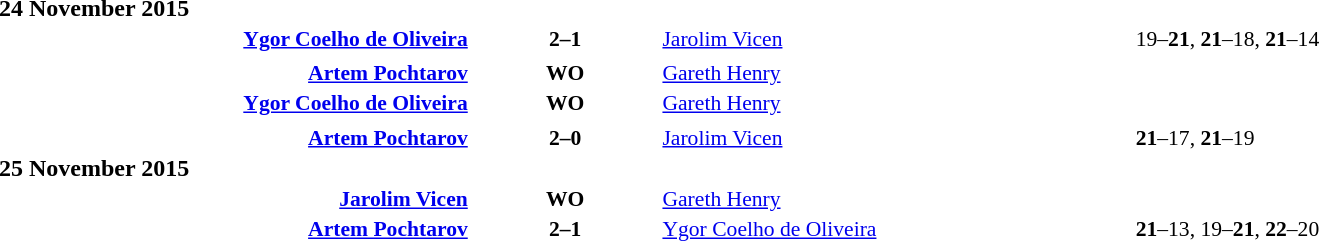<table style="width:100%;" cellspacing="1">
<tr>
<th width=25%></th>
<th width=10%></th>
<th width=25%></th>
</tr>
<tr>
<td><strong>24 November 2015</strong></td>
</tr>
<tr style=font-size:90%>
<td align=right><strong> <a href='#'>Ygor Coelho de Oliveira</a></strong></td>
<td align=center><strong> 2–1 </strong></td>
<td> <a href='#'>Jarolim Vicen</a></td>
<td>19–<strong>21</strong>, <strong>21</strong>–18, <strong>21</strong>–14</td>
</tr>
<tr>
<td></td>
</tr>
<tr style=font-size:90%>
<td align=right><strong> <a href='#'>Artem Pochtarov</a></strong></td>
<td align=center><strong> WO </strong></td>
<td> <a href='#'>Gareth Henry</a></td>
<td></td>
<td></td>
</tr>
<tr style=font-size:90%>
<td align=right><strong> <a href='#'>Ygor Coelho de Oliveira</a></strong></td>
<td align=center><strong> WO </strong></td>
<td> <a href='#'>Gareth Henry</a></td>
<td></td>
<td></td>
</tr>
<tr>
<td></td>
</tr>
<tr style=font-size:90%>
<td align=right><strong> <a href='#'>Artem Pochtarov</a></strong></td>
<td align=center><strong> 2–0 </strong></td>
<td> <a href='#'>Jarolim Vicen</a></td>
<td><strong>21</strong>–17, <strong>21</strong>–19</td>
</tr>
<tr>
<td><strong>25 November 2015</strong></td>
</tr>
<tr style=font-size:90%>
<td align=right><strong> <a href='#'>Jarolim Vicen</a></strong></td>
<td align=center><strong> WO </strong></td>
<td> <a href='#'>Gareth Henry</a></td>
<td></td>
<td></td>
</tr>
<tr style=font-size:90%>
<td align=right><strong> <a href='#'>Artem Pochtarov</a></strong></td>
<td align=center><strong> 2–1 </strong></td>
<td> <a href='#'>Ygor Coelho de Oliveira</a></td>
<td><strong>21</strong>–13, 19–<strong>21</strong>, <strong>22</strong>–20</td>
</tr>
</table>
